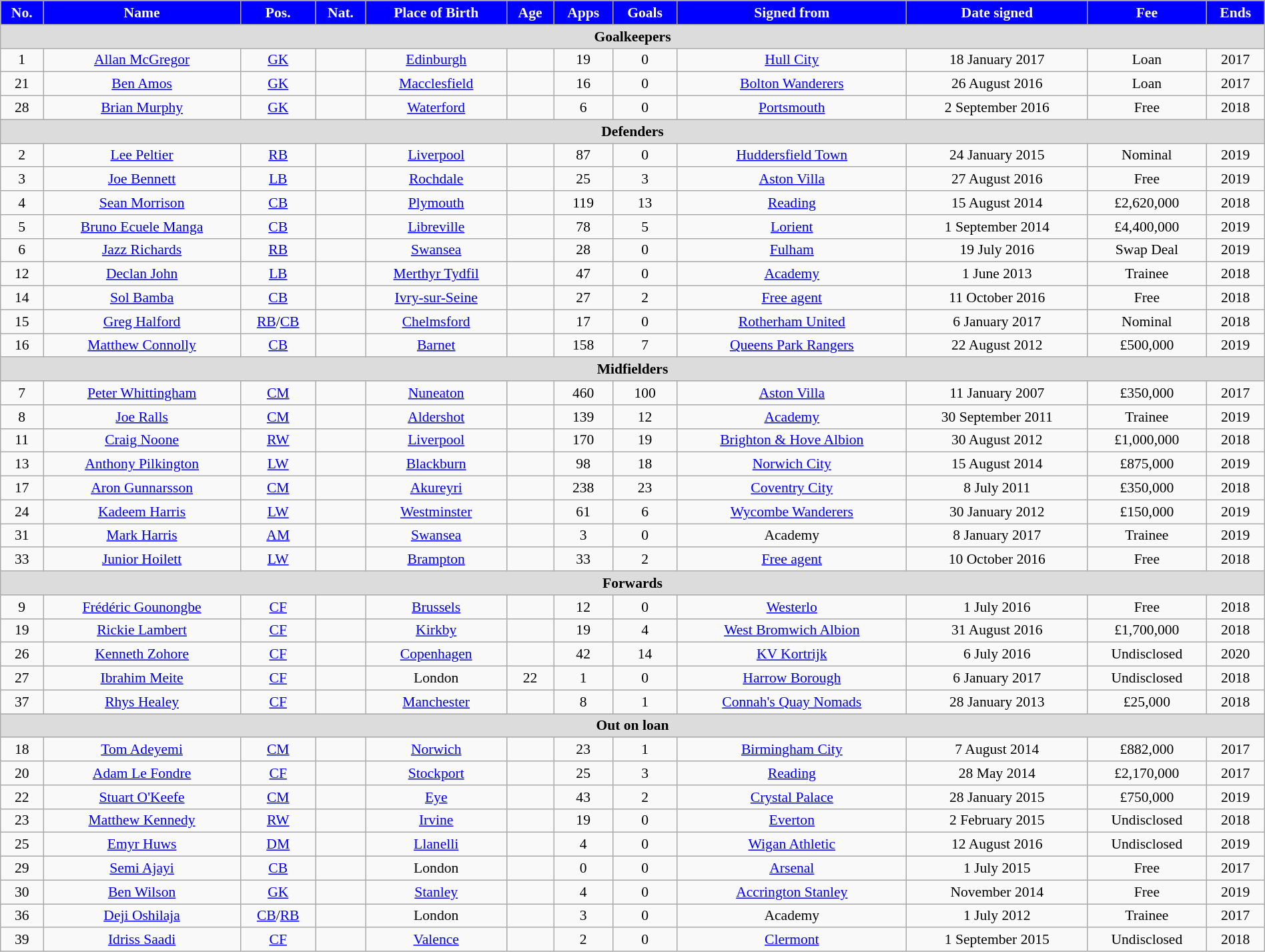<table class="wikitable" style="text-align:center; font-size:90%; width:100%;">
<tr>
<th style="background:blue; color:white; text-align:center;">No.</th>
<th style="background:blue; color:white; text-align:center;">Name</th>
<th style="background:blue; color:white; text-align:center;">Pos.</th>
<th style="background:blue; color:white; text-align:center;">Nat.</th>
<th style="background:blue; color:white; text-align:center;">Place of Birth</th>
<th style="background:blue; color:white; text-align:center;">Age</th>
<th style="background:blue; color:white; text-align:center;">Apps</th>
<th style="background:blue; color:white; text-align:center;">Goals</th>
<th style="background:blue; color:white; text-align:center;">Signed from</th>
<th style="background:blue; color:white; text-align:center;">Date signed</th>
<th style="background:blue; color:white; text-align:center;">Fee</th>
<th style="background:blue; color:white; text-align:center;">Ends</th>
</tr>
<tr>
<th colspan="14" style="background:#dcdcdc; text-align:center;">Goalkeepers</th>
</tr>
<tr>
<td>1</td>
<td><a href='#'>Allan McGregor</a></td>
<td><a href='#'>GK</a></td>
<td></td>
<td><a href='#'>Edinburgh</a></td>
<td></td>
<td>19</td>
<td>0</td>
<td><a href='#'>Hull City</a></td>
<td>18 January 2017</td>
<td>Loan</td>
<td>2017</td>
</tr>
<tr>
<td>21</td>
<td><a href='#'>Ben Amos</a></td>
<td><a href='#'>GK</a></td>
<td></td>
<td><a href='#'>Macclesfield</a></td>
<td></td>
<td>16</td>
<td>0</td>
<td><a href='#'>Bolton Wanderers</a></td>
<td>26 August 2016</td>
<td>Loan</td>
<td>2017</td>
</tr>
<tr>
<td>28</td>
<td><a href='#'>Brian Murphy</a></td>
<td><a href='#'>GK</a></td>
<td></td>
<td><a href='#'>Waterford</a></td>
<td></td>
<td>6</td>
<td>0</td>
<td><a href='#'>Portsmouth</a></td>
<td>2 September 2016</td>
<td>Free</td>
<td>2018</td>
</tr>
<tr>
<th colspan="14" style="background:#dcdcdc; text-align:center;">Defenders</th>
</tr>
<tr>
<td>2</td>
<td><a href='#'>Lee Peltier</a></td>
<td><a href='#'>RB</a></td>
<td></td>
<td><a href='#'>Liverpool</a></td>
<td></td>
<td>87</td>
<td>0</td>
<td><a href='#'>Huddersfield Town</a></td>
<td>24 January 2015</td>
<td>Nominal</td>
<td>2019</td>
</tr>
<tr>
<td>3</td>
<td><a href='#'>Joe Bennett</a></td>
<td><a href='#'>LB</a></td>
<td></td>
<td><a href='#'>Rochdale</a></td>
<td></td>
<td>25</td>
<td>3</td>
<td><a href='#'>Aston Villa</a></td>
<td>27 August 2016</td>
<td>Free</td>
<td>2019</td>
</tr>
<tr>
<td>4</td>
<td><a href='#'>Sean Morrison</a></td>
<td><a href='#'>CB</a></td>
<td></td>
<td><a href='#'>Plymouth</a></td>
<td></td>
<td>119</td>
<td>13</td>
<td><a href='#'>Reading</a></td>
<td>15 August 2014</td>
<td>£2,620,000</td>
<td>2018</td>
</tr>
<tr>
<td>5</td>
<td><a href='#'>Bruno Ecuele Manga</a></td>
<td><a href='#'>CB</a></td>
<td></td>
<td><a href='#'>Libreville</a></td>
<td></td>
<td>78</td>
<td>5</td>
<td><a href='#'>Lorient</a></td>
<td>1 September 2014</td>
<td>£4,400,000</td>
<td>2019</td>
</tr>
<tr>
<td>6</td>
<td><a href='#'>Jazz Richards</a></td>
<td><a href='#'>RB</a></td>
<td></td>
<td><a href='#'>Swansea</a></td>
<td></td>
<td>28</td>
<td>0</td>
<td><a href='#'>Fulham</a></td>
<td>19 July 2016</td>
<td>Swap Deal</td>
<td>2019</td>
</tr>
<tr>
<td>12</td>
<td><a href='#'>Declan John</a></td>
<td><a href='#'>LB</a></td>
<td></td>
<td><a href='#'>Merthyr Tydfil</a></td>
<td></td>
<td>47</td>
<td>0</td>
<td><a href='#'>Academy</a></td>
<td>1 June 2013</td>
<td>Trainee</td>
<td>2018</td>
</tr>
<tr>
<td>14</td>
<td><a href='#'>Sol Bamba</a></td>
<td><a href='#'>CB</a></td>
<td> </td>
<td><a href='#'>Ivry-sur-Seine</a></td>
<td></td>
<td>27</td>
<td>2</td>
<td><a href='#'>Free agent</a></td>
<td>11 October 2016</td>
<td>Free</td>
<td>2018</td>
</tr>
<tr>
<td>15</td>
<td><a href='#'>Greg Halford</a></td>
<td><a href='#'>RB</a>/<a href='#'>CB</a></td>
<td></td>
<td><a href='#'>Chelmsford</a></td>
<td></td>
<td>17</td>
<td>0</td>
<td><a href='#'>Rotherham United</a></td>
<td>6 January 2017</td>
<td>Nominal</td>
<td>2018</td>
</tr>
<tr>
<td>16</td>
<td><a href='#'>Matthew Connolly</a></td>
<td><a href='#'>CB</a></td>
<td></td>
<td><a href='#'>Barnet</a></td>
<td></td>
<td>158</td>
<td>7</td>
<td><a href='#'>Queens Park Rangers</a></td>
<td>22 August 2012</td>
<td>£500,000</td>
<td>2019</td>
</tr>
<tr>
<th colspan="14" style="background:#dcdcdc; text-align:center;">Midfielders</th>
</tr>
<tr>
<td>7</td>
<td><a href='#'>Peter Whittingham</a></td>
<td><a href='#'>CM</a></td>
<td></td>
<td><a href='#'>Nuneaton</a></td>
<td></td>
<td>460</td>
<td>100</td>
<td><a href='#'>Aston Villa</a></td>
<td>11 January 2007</td>
<td>£350,000</td>
<td>2017</td>
</tr>
<tr>
<td>8</td>
<td><a href='#'>Joe Ralls</a></td>
<td><a href='#'>CM</a></td>
<td></td>
<td><a href='#'>Aldershot</a></td>
<td></td>
<td>139</td>
<td>12</td>
<td><a href='#'>Academy</a></td>
<td>30 September 2011</td>
<td>Trainee</td>
<td>2019</td>
</tr>
<tr>
<td>11</td>
<td><a href='#'>Craig Noone</a></td>
<td><a href='#'>RW</a></td>
<td></td>
<td><a href='#'>Liverpool</a></td>
<td></td>
<td>170</td>
<td>19</td>
<td><a href='#'>Brighton & Hove Albion</a></td>
<td>30 August 2012</td>
<td>£1,000,000</td>
<td>2018</td>
</tr>
<tr>
<td>13</td>
<td><a href='#'>Anthony Pilkington</a></td>
<td><a href='#'>LW</a></td>
<td> </td>
<td><a href='#'>Blackburn</a></td>
<td></td>
<td>98</td>
<td>18</td>
<td><a href='#'>Norwich City</a></td>
<td>15 August 2014</td>
<td>£875,000</td>
<td>2019</td>
</tr>
<tr>
<td>17</td>
<td><a href='#'>Aron Gunnarsson</a></td>
<td><a href='#'>CM</a></td>
<td></td>
<td><a href='#'>Akureyri</a></td>
<td></td>
<td>238</td>
<td>23</td>
<td><a href='#'>Coventry City</a></td>
<td>8 July 2011</td>
<td>£350,000</td>
<td>2018</td>
</tr>
<tr>
<td>24</td>
<td><a href='#'>Kadeem Harris</a></td>
<td><a href='#'>LW</a></td>
<td></td>
<td><a href='#'>Westminster</a></td>
<td></td>
<td>61</td>
<td>6</td>
<td><a href='#'>Wycombe Wanderers</a></td>
<td>30 January 2012</td>
<td>£150,000</td>
<td>2019</td>
</tr>
<tr>
<td>31</td>
<td><a href='#'>Mark Harris</a></td>
<td><a href='#'>AM</a></td>
<td></td>
<td><a href='#'>Swansea</a></td>
<td></td>
<td>3</td>
<td>0</td>
<td>Academy</td>
<td>8 January 2017</td>
<td>Trainee</td>
<td>2019</td>
</tr>
<tr>
<td>33</td>
<td><a href='#'>Junior Hoilett</a></td>
<td><a href='#'>LW</a></td>
<td></td>
<td><a href='#'>Brampton</a></td>
<td></td>
<td>33</td>
<td>2</td>
<td><a href='#'>Free agent</a></td>
<td>10 October 2016</td>
<td>Free</td>
<td>2018</td>
</tr>
<tr>
<th colspan="14" style="background:#dcdcdc; text-align:center;">Forwards</th>
</tr>
<tr>
<td>9</td>
<td><a href='#'>Frédéric Gounongbe</a></td>
<td><a href='#'>CF</a></td>
<td> </td>
<td><a href='#'>Brussels</a></td>
<td></td>
<td>12</td>
<td>0</td>
<td><a href='#'>Westerlo</a></td>
<td>1 July 2016</td>
<td>Free</td>
<td>2018</td>
</tr>
<tr>
<td>19</td>
<td><a href='#'>Rickie Lambert</a></td>
<td><a href='#'>CF</a></td>
<td></td>
<td><a href='#'>Kirkby</a></td>
<td></td>
<td>19</td>
<td>4</td>
<td><a href='#'>West Bromwich Albion</a></td>
<td>31 August 2016</td>
<td>£1,700,000</td>
<td>2018</td>
</tr>
<tr>
<td>26</td>
<td><a href='#'>Kenneth Zohore</a></td>
<td><a href='#'>CF</a></td>
<td></td>
<td><a href='#'>Copenhagen</a></td>
<td></td>
<td>42</td>
<td>14</td>
<td><a href='#'>KV Kortrijk</a></td>
<td>6 July 2016</td>
<td>Undisclosed</td>
<td>2020</td>
</tr>
<tr>
<td>27</td>
<td><a href='#'>Ibrahim Meite</a></td>
<td><a href='#'>CF</a></td>
<td></td>
<td>London</td>
<td>22</td>
<td>1</td>
<td>0</td>
<td><a href='#'>Harrow Borough</a></td>
<td>6 January 2017</td>
<td>Undisclosed</td>
<td>2018</td>
</tr>
<tr>
<td>37</td>
<td><a href='#'>Rhys Healey</a></td>
<td><a href='#'>CF</a></td>
<td></td>
<td><a href='#'>Manchester</a></td>
<td></td>
<td>8</td>
<td>1</td>
<td><a href='#'>Connah's Quay Nomads</a></td>
<td>28 January 2013</td>
<td>£25,000</td>
<td>2018</td>
</tr>
<tr>
<th colspan="14" style="background:#dcdcdc; text-align:center;">Out on loan</th>
</tr>
<tr>
<td>18</td>
<td><a href='#'>Tom Adeyemi</a></td>
<td><a href='#'>CM</a></td>
<td></td>
<td><a href='#'>Norwich</a></td>
<td></td>
<td>23</td>
<td>1</td>
<td><a href='#'>Birmingham City</a></td>
<td>7 August 2014</td>
<td>£882,000</td>
<td>2017</td>
</tr>
<tr>
<td>20</td>
<td><a href='#'>Adam Le Fondre</a></td>
<td><a href='#'>CF</a></td>
<td></td>
<td><a href='#'>Stockport</a></td>
<td></td>
<td>25</td>
<td>3</td>
<td><a href='#'>Reading</a></td>
<td>28 May 2014</td>
<td>£2,170,000</td>
<td>2017</td>
</tr>
<tr>
<td>22</td>
<td><a href='#'>Stuart O'Keefe</a></td>
<td><a href='#'>CM</a></td>
<td></td>
<td><a href='#'>Eye</a></td>
<td></td>
<td>43</td>
<td>2</td>
<td><a href='#'>Crystal Palace</a></td>
<td>28 January 2015</td>
<td>£750,000</td>
<td>2019</td>
</tr>
<tr>
<td>23</td>
<td><a href='#'>Matthew Kennedy</a></td>
<td><a href='#'>RW</a></td>
<td></td>
<td><a href='#'>Irvine</a></td>
<td></td>
<td>19</td>
<td>0</td>
<td><a href='#'>Everton</a></td>
<td>2 February 2015</td>
<td>Undisclosed</td>
<td>2018</td>
</tr>
<tr>
<td>25</td>
<td><a href='#'>Emyr Huws</a></td>
<td><a href='#'>DM</a></td>
<td></td>
<td><a href='#'>Llanelli</a></td>
<td></td>
<td>4</td>
<td>0</td>
<td><a href='#'>Wigan Athletic</a></td>
<td>12 August 2016</td>
<td>Undisclosed</td>
<td>2019</td>
</tr>
<tr>
<td>29</td>
<td><a href='#'>Semi Ajayi</a></td>
<td><a href='#'>CB</a></td>
<td> </td>
<td>London</td>
<td></td>
<td>0</td>
<td>0</td>
<td><a href='#'>Arsenal</a></td>
<td>1 July 2015</td>
<td>Free</td>
<td>2017</td>
</tr>
<tr>
<td>30</td>
<td><a href='#'>Ben Wilson</a></td>
<td><a href='#'>GK</a></td>
<td></td>
<td><a href='#'>Stanley</a></td>
<td></td>
<td>4</td>
<td>0</td>
<td><a href='#'>Accrington Stanley</a></td>
<td>November 2014</td>
<td>Free</td>
<td>2019</td>
</tr>
<tr>
<td>36</td>
<td><a href='#'>Deji Oshilaja</a></td>
<td><a href='#'>CB</a>/<a href='#'>RB</a></td>
<td></td>
<td>London</td>
<td></td>
<td>3</td>
<td>0</td>
<td>Academy</td>
<td>1 July 2012</td>
<td>Trainee</td>
<td>2017</td>
</tr>
<tr>
<td>39</td>
<td><a href='#'>Idriss Saadi</a></td>
<td><a href='#'>CF</a></td>
<td></td>
<td><a href='#'>Valence</a></td>
<td></td>
<td>2</td>
<td>0</td>
<td><a href='#'>Clermont</a></td>
<td>1 September 2015</td>
<td>Undisclosed</td>
<td>2018</td>
</tr>
</table>
